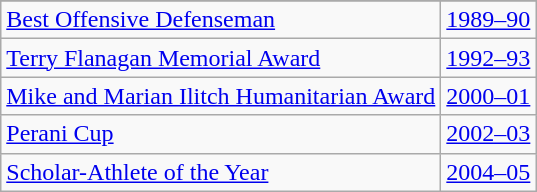<table class="wikitable">
<tr>
</tr>
<tr>
<td><a href='#'>Best Offensive Defenseman</a></td>
<td><a href='#'>1989–90</a></td>
</tr>
<tr>
<td><a href='#'>Terry Flanagan Memorial Award</a></td>
<td><a href='#'>1992–93</a></td>
</tr>
<tr>
<td><a href='#'>Mike and Marian Ilitch Humanitarian Award</a></td>
<td><a href='#'>2000–01</a></td>
</tr>
<tr>
<td><a href='#'>Perani Cup</a></td>
<td><a href='#'>2002–03</a></td>
</tr>
<tr>
<td><a href='#'>Scholar-Athlete of the Year</a></td>
<td><a href='#'>2004–05</a></td>
</tr>
</table>
